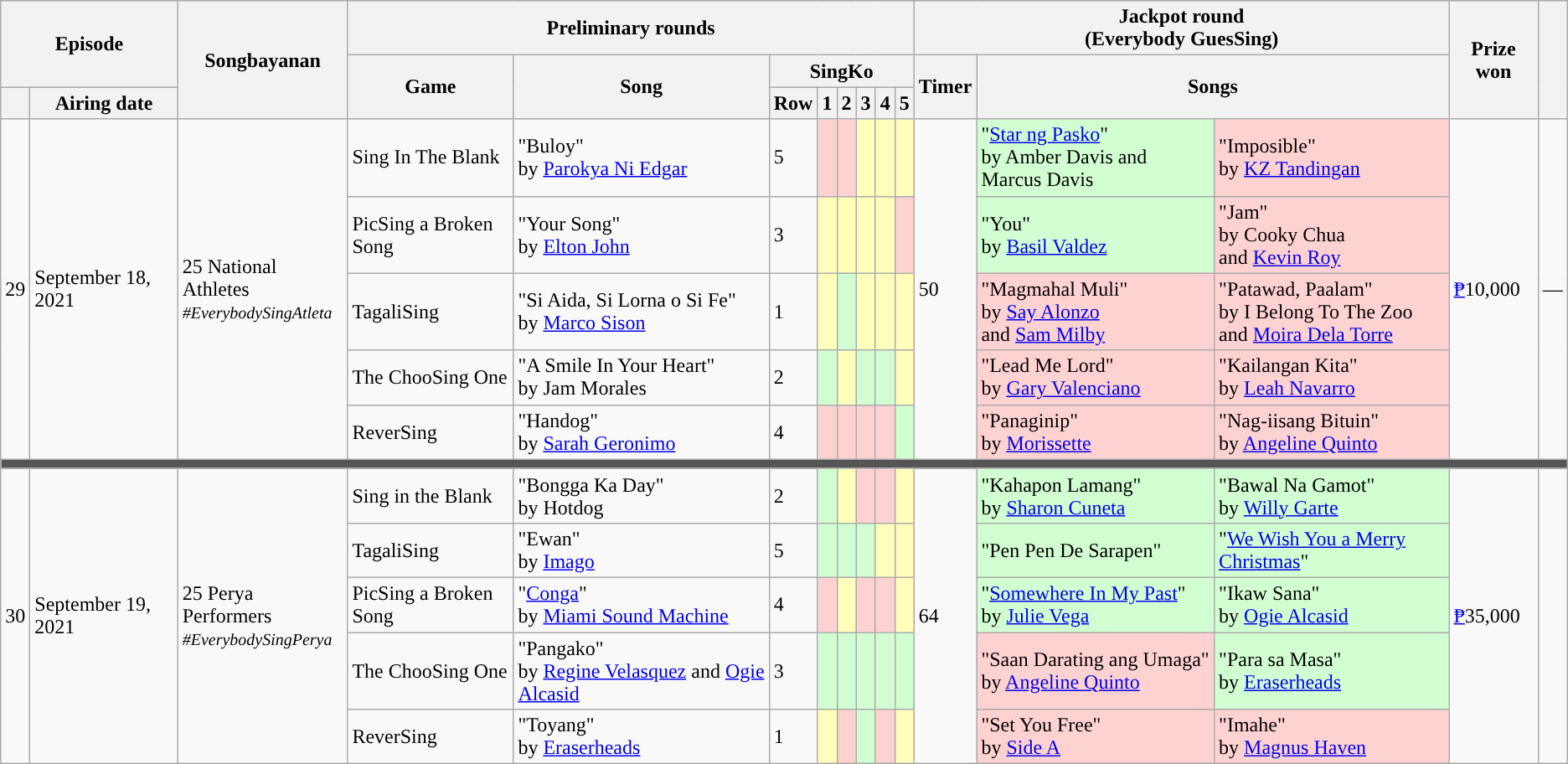<table class="wikitable plainrowheaders mw-collapsible ">
<tr>
<th colspan="2" rowspan="2">Episode</th>
<th rowspan="3">Songbayanan</th>
<th colspan="8">Preliminary rounds</th>
<th colspan="3">Jackpot round<br>(Everybody GuesSing)</th>
<th rowspan="3">Prize won</th>
<th rowspan="3"></th>
</tr>
<tr>
<th rowspan="2">Game</th>
<th rowspan="2">Song</th>
<th colspan="6">SingKo</th>
<th rowspan="2">Timer</th>
<th colspan="2" rowspan="2">Songs</th>
</tr>
<tr>
<th></th>
<th>Airing date</th>
<th>Row</th>
<th>1</th>
<th>2</th>
<th>3</th>
<th>4</th>
<th>5</th>
</tr>
<tr>
<td rowspan="5">29</td>
<td rowspan="5">September 18, 2021</td>
<td rowspan="5">25 National Athletes<br><small><em>#EverybodySingAtleta</em></small></td>
<td>Sing In The Blank</td>
<td>"Buloy"<br>by <a href='#'>Parokya Ni Edgar</a></td>
<td>5</td>
<td style="background:#FFD2D2"></td>
<td style="background:#FFD2D2"></td>
<td style="background:#FFB"></td>
<td style="background:#FFB"></td>
<td style="background:#FFB"></td>
<td rowspan="5">50 </td>
<td style="background:#D2FFD2">"<a href='#'>Star ng Pasko</a>"<br>by Amber Davis and Marcus Davis</td>
<td style="background:#FFD2D2">"Imposible"<br>by <a href='#'>KZ Tandingan</a></td>
<td rowspan="5"><a href='#'>₱</a>10,000</td>
<td rowspan="5">—</td>
</tr>
<tr>
<td>PicSing a Broken Song</td>
<td>"Your Song"<br>by <a href='#'>Elton John</a></td>
<td>3</td>
<td style="background:#FFB"></td>
<td style="background:#FFB"></td>
<td style="background:#FFB"></td>
<td style="background:#FFB"></td>
<td style="background:#FFD2D2"></td>
<td style="background:#D2FFD2">"You"<br>by <a href='#'>Basil Valdez</a></td>
<td style="background:#FFD2D2">"Jam"<br>by Cooky Chua <br>and <a href='#'>Kevin Roy</a></td>
</tr>
<tr>
<td>TagaliSing</td>
<td>"Si Aida, Si Lorna o Si Fe"<br>by <a href='#'>Marco Sison</a></td>
<td>1</td>
<td style="background:#FFB"></td>
<td style="background:#D2FFD2"></td>
<td style="background:#FFB"></td>
<td style="background:#FFB"></td>
<td style="background:#FFB"></td>
<td style="background:#FFD2D2">"Magmahal Muli"<br>by <a href='#'>Say Alonzo</a> <br>and <a href='#'>Sam Milby</a></td>
<td style="background:#FFD2D2">"Patawad, Paalam"<br>by I Belong To The Zoo <br>and <a href='#'>Moira Dela Torre</a></td>
</tr>
<tr>
<td>The ChooSing One</td>
<td>"A Smile In Your Heart"<br>by Jam Morales</td>
<td>2</td>
<td style="background:#D2FFD2"></td>
<td style="background:#FFB"></td>
<td style="background:#D2FFD2"></td>
<td style="background:#D2FFD2"></td>
<td style="background:#FFB"></td>
<td style="background:#FFD2D2">"Lead Me Lord"<br>by <a href='#'>Gary Valenciano</a></td>
<td style="background:#FFD2D2">"Kailangan Kita"<br>by <a href='#'>Leah Navarro</a></td>
</tr>
<tr>
<td>ReverSing</td>
<td>"Handog"<br>by <a href='#'>Sarah Geronimo</a></td>
<td>4</td>
<td style="background:#FFD2D2"></td>
<td style="background:#FFD2D2"></td>
<td style="background:#FFD2D2"></td>
<td style="background:#FFD2D2"></td>
<td style="background:#D2FFD2"></td>
<td style="background:#FFD2D2">"Panaginip"<br>by <a href='#'>Morissette</a></td>
<td style="background:#FFD2D2">"Nag-iisang Bituin"<br>by <a href='#'>Angeline Quinto</a></td>
</tr>
<tr>
<th colspan="16" style="background:#555"></th>
</tr>
<tr>
<td rowspan="5">30</td>
<td rowspan="5">September 19, 2021</td>
<td rowspan="5">25 Perya Performers<br><small><em>#EverybodySingPerya</em></small></td>
<td>Sing in the Blank</td>
<td>"Bongga Ka Day"<br>by Hotdog</td>
<td>2</td>
<td style="background:#D2FFD2"></td>
<td style="background:#FFB"></td>
<td style="background:#FFD2D2"></td>
<td style="background:#FFD2D2"></td>
<td style="background:#FFB"></td>
<td rowspan="5">64 </td>
<td style="background:#D2FFD2">"Kahapon Lamang"<br>by <a href='#'>Sharon Cuneta</a></td>
<td style="background:#D2FFD2">"Bawal Na Gamot"<br>by <a href='#'>Willy Garte</a></td>
<td rowspan="5"><a href='#'>₱</a>35,000</td>
<td rowspan="5"><br><br><br><br><br></td>
</tr>
<tr>
<td>TagaliSing</td>
<td>"Ewan"<br>by <a href='#'>Imago</a></td>
<td>5</td>
<td style="background:#D2FFD2"></td>
<td style="background:#D2FFD2"></td>
<td style="background:#D2FFD2"></td>
<td style="background:#FFB"></td>
<td style="background:#FFB"></td>
<td style="background:#D2FFD2">"Pen Pen De Sarapen"</td>
<td style="background:#D2FFD2">"<a href='#'>We Wish You a Merry Christmas</a>"</td>
</tr>
<tr>
<td>PicSing a Broken Song</td>
<td>"<a href='#'>Conga</a>"<br>by <a href='#'>Miami Sound Machine</a></td>
<td>4</td>
<td style="background:#FFD2D2"></td>
<td style="background:#FFB"></td>
<td style="background:#FFD2D2"></td>
<td style="background:#FFD2D2"></td>
<td style="background:#FFB"></td>
<td style="background:#D2FFD2">"<a href='#'>Somewhere In My Past</a>"<br>by <a href='#'>Julie Vega</a></td>
<td style="background:#D2FFD2">"Ikaw Sana"<br>by <a href='#'>Ogie Alcasid</a></td>
</tr>
<tr>
<td>The ChooSing One</td>
<td>"Pangako"<br>by <a href='#'>Regine Velasquez</a> and <a href='#'>Ogie Alcasid</a></td>
<td>3</td>
<td style="background:#D2FFD2"></td>
<td style="background:#D2FFD2"></td>
<td style="background:#D2FFD2"></td>
<td style="background:#D2FFD2"></td>
<td style="background:#D2FFD2"></td>
<td style="background:#FFD2D2">"Saan Darating ang Umaga"<br>by <a href='#'>Angeline Quinto</a></td>
<td style="background:#D2FFD2">"Para sa Masa"<br>by <a href='#'>Eraserheads</a></td>
</tr>
<tr>
<td>ReverSing</td>
<td>"Toyang"<br>by <a href='#'>Eraserheads</a></td>
<td>1</td>
<td style="background:#FFB"></td>
<td style="background:#FFD2D2"></td>
<td style="background:#D2FFD2"></td>
<td style="background:#FFD2D2"></td>
<td style="background:#FFB"></td>
<td style="background:#FFD2D2">"Set You Free"<br>by <a href='#'>Side A</a></td>
<td style="background:#FFD2D2">"Imahe"<br>by <a href='#'>Magnus Haven</a></td>
</tr>
</table>
